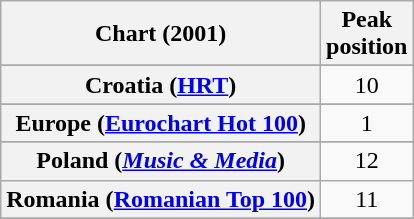<table class="wikitable sortable plainrowheaders" style="text-align:center">
<tr>
<th>Chart (2001)</th>
<th>Peak<br>position</th>
</tr>
<tr>
</tr>
<tr>
</tr>
<tr>
</tr>
<tr>
<th scope="row">Croatia (<a href='#'>HRT</a>)</th>
<td>10</td>
</tr>
<tr>
</tr>
<tr>
<th scope="row">Europe (<a href='#'>Eurochart Hot 100</a>)</th>
<td>1</td>
</tr>
<tr>
</tr>
<tr>
</tr>
<tr>
</tr>
<tr>
</tr>
<tr>
</tr>
<tr>
</tr>
<tr>
<th scope="row">Poland (<em><a href='#'>Music & Media</a></em>)</th>
<td>12</td>
</tr>
<tr>
<th scope="row">Romania (<a href='#'>Romanian Top 100</a>)</th>
<td>11</td>
</tr>
<tr>
</tr>
<tr>
</tr>
<tr>
</tr>
<tr>
</tr>
<tr>
</tr>
</table>
